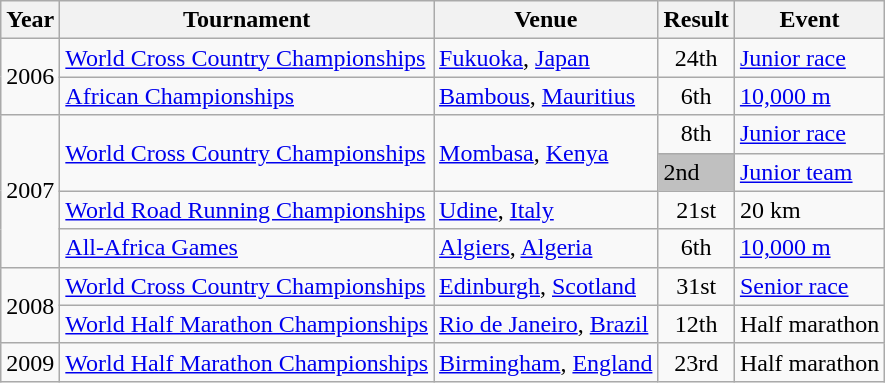<table class=wikitable>
<tr>
<th>Year</th>
<th>Tournament</th>
<th>Venue</th>
<th>Result</th>
<th>Event</th>
</tr>
<tr>
<td rowspan=2>2006</td>
<td><a href='#'>World Cross Country Championships</a></td>
<td><a href='#'>Fukuoka</a>, <a href='#'>Japan</a></td>
<td align="center">24th</td>
<td><a href='#'>Junior race</a></td>
</tr>
<tr>
<td><a href='#'>African Championships</a></td>
<td><a href='#'>Bambous</a>, <a href='#'>Mauritius</a></td>
<td align="center">6th</td>
<td><a href='#'>10,000 m</a></td>
</tr>
<tr>
<td rowspan=4>2007</td>
<td rowspan=2><a href='#'>World Cross Country Championships</a></td>
<td rowspan=2><a href='#'>Mombasa</a>, <a href='#'>Kenya</a></td>
<td align="center">8th</td>
<td><a href='#'>Junior race</a></td>
</tr>
<tr>
<td bgcolor=silver>2nd</td>
<td><a href='#'>Junior team</a></td>
</tr>
<tr>
<td><a href='#'>World Road Running Championships</a></td>
<td><a href='#'>Udine</a>, <a href='#'>Italy</a></td>
<td align="center">21st</td>
<td>20 km</td>
</tr>
<tr>
<td><a href='#'>All-Africa Games</a></td>
<td><a href='#'>Algiers</a>, <a href='#'>Algeria</a></td>
<td align="center">6th</td>
<td><a href='#'>10,000 m</a></td>
</tr>
<tr>
<td rowspan=2>2008</td>
<td><a href='#'>World Cross Country Championships</a></td>
<td><a href='#'>Edinburgh</a>, <a href='#'>Scotland</a></td>
<td align="center">31st</td>
<td><a href='#'>Senior race</a></td>
</tr>
<tr>
<td><a href='#'>World Half Marathon Championships</a></td>
<td><a href='#'>Rio de Janeiro</a>, <a href='#'>Brazil</a></td>
<td align="center">12th</td>
<td>Half marathon</td>
</tr>
<tr>
<td>2009</td>
<td><a href='#'>World Half Marathon Championships</a></td>
<td><a href='#'>Birmingham</a>, <a href='#'>England</a></td>
<td align="center">23rd</td>
<td>Half marathon</td>
</tr>
</table>
